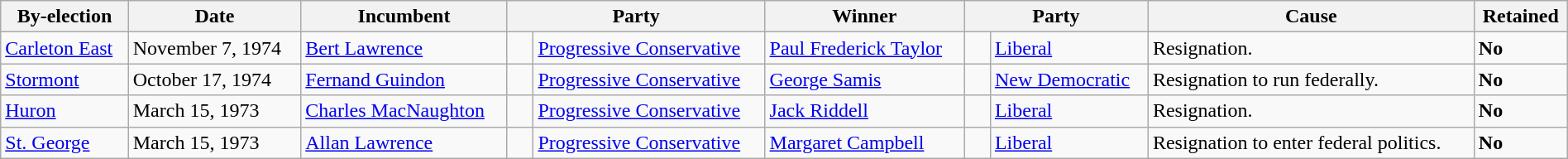<table class=wikitable style="width:100%">
<tr>
<th>By-election</th>
<th>Date</th>
<th>Incumbent</th>
<th colspan=2>Party</th>
<th>Winner</th>
<th colspan=2>Party</th>
<th>Cause</th>
<th>Retained</th>
</tr>
<tr>
<td><a href='#'>Carleton East</a></td>
<td>November 7, 1974</td>
<td><a href='#'>Bert Lawrence</a></td>
<td>   </td>
<td><a href='#'>Progressive Conservative</a></td>
<td><a href='#'>Paul Frederick Taylor</a></td>
<td>   </td>
<td><a href='#'>Liberal</a></td>
<td>Resignation.</td>
<td><strong>No</strong></td>
</tr>
<tr>
<td><a href='#'>Stormont</a></td>
<td>October 17, 1974</td>
<td><a href='#'>Fernand Guindon</a></td>
<td>   </td>
<td><a href='#'>Progressive Conservative</a></td>
<td><a href='#'>George Samis</a></td>
<td>   </td>
<td><a href='#'>New Democratic</a></td>
<td>Resignation to run federally.</td>
<td><strong>No</strong></td>
</tr>
<tr>
<td><a href='#'>Huron</a></td>
<td>March 15, 1973</td>
<td><a href='#'>Charles MacNaughton</a></td>
<td>   </td>
<td><a href='#'>Progressive Conservative</a></td>
<td><a href='#'>Jack Riddell</a></td>
<td>   </td>
<td><a href='#'>Liberal</a></td>
<td>Resignation.</td>
<td><strong>No</strong></td>
</tr>
<tr>
<td><a href='#'>St. George</a></td>
<td>March 15, 1973</td>
<td><a href='#'>Allan Lawrence</a></td>
<td>   </td>
<td><a href='#'>Progressive Conservative</a></td>
<td><a href='#'>Margaret Campbell</a></td>
<td>   </td>
<td><a href='#'>Liberal</a></td>
<td>Resignation to enter federal politics.</td>
<td><strong>No</strong></td>
</tr>
</table>
